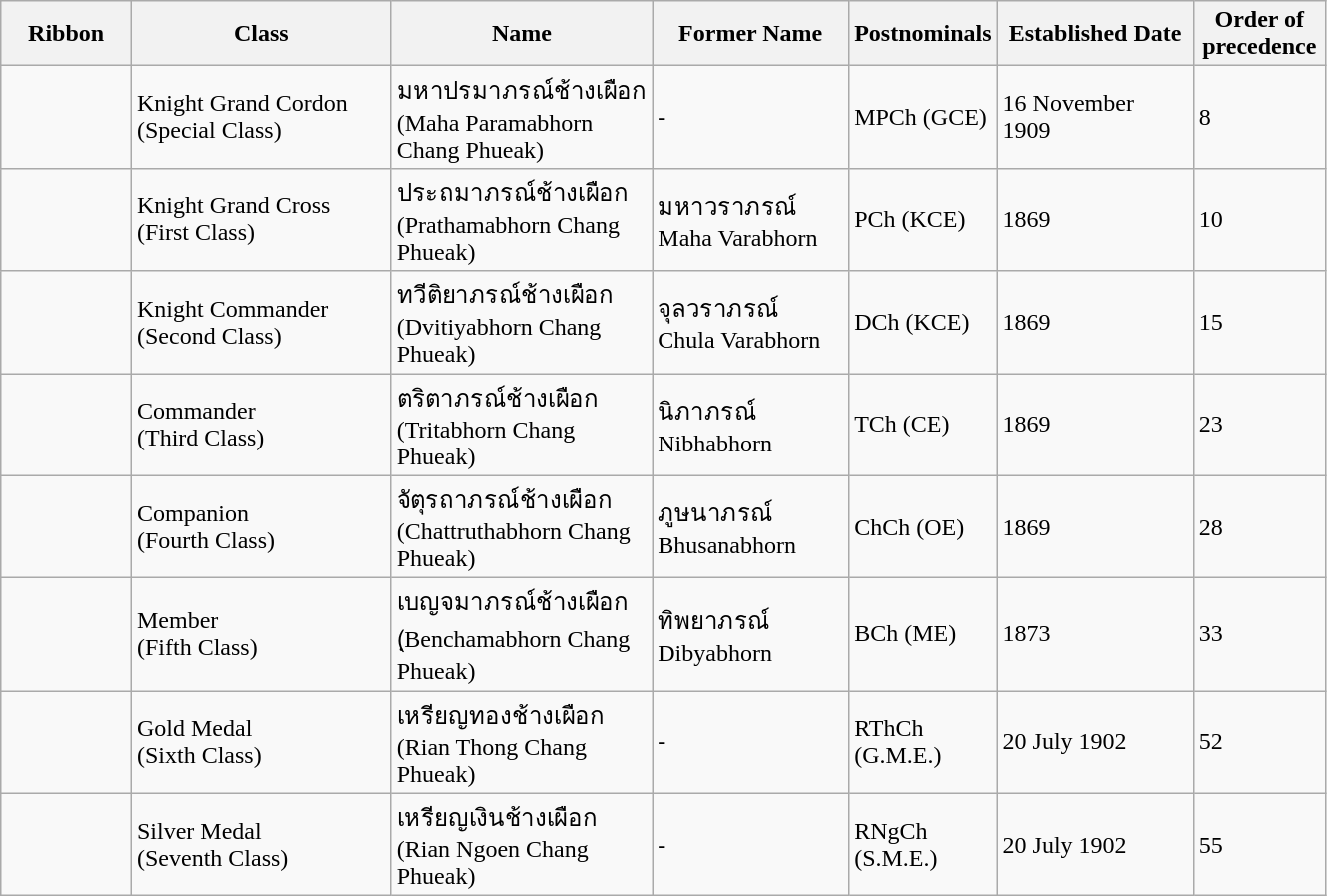<table class="wikitable" width="70%">
<tr>
<th width="10%">Ribbon</th>
<th width="20%">Class</th>
<th width="20%">Name</th>
<th width="15%">Former Name</th>
<th width="10%">Postnominals</th>
<th width="15%">Established Date</th>
<th width="10%">Order of precedence</th>
</tr>
<tr>
<td></td>
<td>Knight Grand Cordon<br>(Special Class)</td>
<td>มหาปรมาภรณ์ช้างเผือก<br>(Maha Paramabhorn Chang Phueak)</td>
<td>-</td>
<td>MPCh (GCE)</td>
<td>16 November 1909</td>
<td>8</td>
</tr>
<tr>
<td></td>
<td>Knight Grand Cross<br>(First Class)</td>
<td>ประถมาภรณ์ช้างเผือก<br>(Prathamabhorn  Chang Phueak)</td>
<td>มหาวราภรณ์ <br> Maha Varabhorn</td>
<td>PCh (KCE)</td>
<td>1869</td>
<td>10</td>
</tr>
<tr>
<td></td>
<td>Knight Commander<br>(Second Class)</td>
<td>ทวีติยาภรณ์ช้างเผือก<br>(Dvitiyabhorn  Chang Phueak)</td>
<td>จุลวราภรณ์ <br> Chula Varabhorn</td>
<td>DCh (KCE)</td>
<td>1869</td>
<td>15</td>
</tr>
<tr>
<td></td>
<td>Commander<br>(Third Class)</td>
<td>ตริตาภรณ์ช้างเผือก<br>(Tritabhorn Chang Phueak)</td>
<td>นิภาภรณ์ <br> Nibhabhorn</td>
<td>TCh (CE)</td>
<td>1869</td>
<td>23</td>
</tr>
<tr>
<td></td>
<td>Companion<br>(Fourth Class)</td>
<td>จัตุรถาภรณ์ช้างเผือก<br>(Chattruthabhorn Chang Phueak)</td>
<td>ภูษนาภรณ์ <br> Bhusanabhorn</td>
<td>ChCh (OE)</td>
<td>1869</td>
<td>28</td>
</tr>
<tr>
<td></td>
<td>Member<br>(Fifth Class)</td>
<td>เบญจมาภรณ์ช้างเผือก<br>(ฺBenchamabhorn Chang Phueak)</td>
<td>ทิพยาภรณ์ <br> Dibyabhorn</td>
<td>BCh (ME)</td>
<td>1873</td>
<td>33</td>
</tr>
<tr>
<td></td>
<td>Gold Medal<br>(Sixth Class)</td>
<td>เหรียญทองช้างเผือก<br>(Rian Thong Chang Phueak)</td>
<td>-</td>
<td>RThCh (G.M.E.)</td>
<td>20 July 1902</td>
<td>52</td>
</tr>
<tr>
<td></td>
<td>Silver Medal<br>(Seventh Class)</td>
<td>เหรียญเงินช้างเผือก<br>(Rian Ngoen Chang Phueak)</td>
<td>-</td>
<td>RNgCh (S.M.E.)</td>
<td>20 July 1902</td>
<td>55</td>
</tr>
</table>
